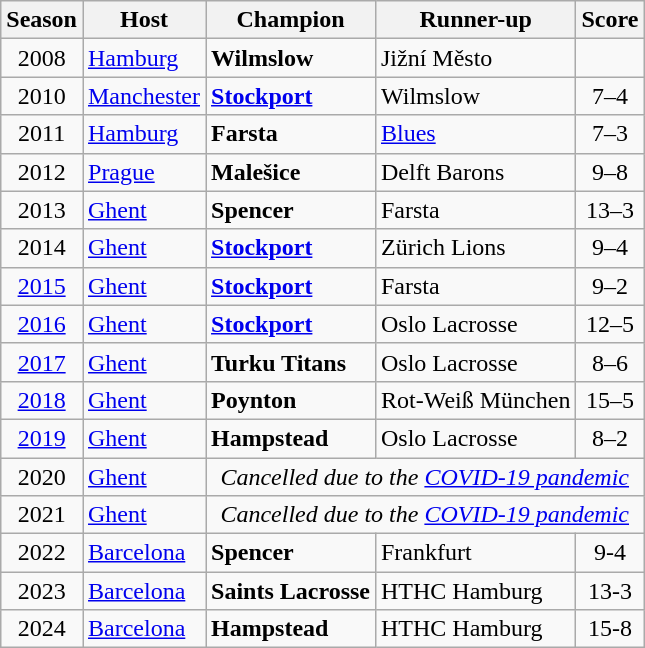<table class="wikitable">
<tr>
<th>Season</th>
<th>Host</th>
<th>Champion</th>
<th>Runner-up</th>
<th>Score</th>
</tr>
<tr>
<td align=center>2008</td>
<td> <a href='#'>Hamburg</a></td>
<td> <strong>Wilmslow</strong></td>
<td> Jižní Město</td>
<td></td>
</tr>
<tr>
<td align=center>2010</td>
<td> <a href='#'>Manchester</a></td>
<td> <strong><a href='#'>Stockport</a></strong></td>
<td> Wilmslow</td>
<td align=center>7–4</td>
</tr>
<tr>
<td align=center>2011</td>
<td> <a href='#'>Hamburg</a></td>
<td> <strong>Farsta</strong></td>
<td> <a href='#'>Blues</a></td>
<td align=center>7–3</td>
</tr>
<tr>
<td align=center>2012</td>
<td> <a href='#'>Prague</a></td>
<td> <strong>Malešice</strong></td>
<td> Delft Barons</td>
<td align=center>9–8</td>
</tr>
<tr>
<td align=center>2013</td>
<td> <a href='#'>Ghent</a></td>
<td> <strong>Spencer</strong></td>
<td> Farsta</td>
<td align=center>13–3</td>
</tr>
<tr>
<td align=center>2014</td>
<td> <a href='#'>Ghent</a></td>
<td> <strong><a href='#'>Stockport</a></strong></td>
<td> Zürich Lions</td>
<td align=center>9–4</td>
</tr>
<tr>
<td align=center><a href='#'>2015</a></td>
<td> <a href='#'>Ghent</a></td>
<td> <strong><a href='#'>Stockport</a></strong></td>
<td> Farsta</td>
<td align=center>9–2</td>
</tr>
<tr>
<td align=center><a href='#'>2016</a></td>
<td> <a href='#'>Ghent</a></td>
<td> <strong><a href='#'>Stockport</a></strong></td>
<td> Oslo Lacrosse</td>
<td align="center">12–5</td>
</tr>
<tr>
<td align=center><a href='#'>2017</a></td>
<td> <a href='#'>Ghent</a></td>
<td> <strong>Turku Titans</strong></td>
<td> Oslo Lacrosse</td>
<td align="center">8–6</td>
</tr>
<tr>
<td align=center><a href='#'>2018</a></td>
<td> <a href='#'>Ghent</a></td>
<td> <strong>Poynton</strong></td>
<td> Rot-Weiß München</td>
<td align=center>15–5</td>
</tr>
<tr>
<td align=center><a href='#'>2019</a></td>
<td> <a href='#'>Ghent</a></td>
<td> <strong>Hampstead</strong></td>
<td> Oslo Lacrosse</td>
<td align="center">8–2</td>
</tr>
<tr>
<td align=center>2020</td>
<td> <a href='#'>Ghent</a></td>
<td colspan=3 align=center><em>Cancelled due to the <a href='#'>COVID-19 pandemic</a></em></td>
</tr>
<tr>
<td align=center>2021</td>
<td> <a href='#'>Ghent</a></td>
<td colspan="3"align=center><em>Cancelled due to the <a href='#'>COVID-19 pandemic</a></em></td>
</tr>
<tr>
<td align=center>2022</td>
<td> <a href='#'>Barcelona</a></td>
<td> <strong>Spencer</strong></td>
<td> Frankfurt</td>
<td align=center>9-4</td>
</tr>
<tr>
<td align=center>2023</td>
<td> <a href='#'>Barcelona</a></td>
<td> <strong>Saints Lacrosse</strong></td>
<td> HTHC Hamburg</td>
<td align=center>13-3</td>
</tr>
<tr>
<td align=center>2024</td>
<td> <a href='#'>Barcelona</a></td>
<td> <strong>Hampstead</strong></td>
<td> HTHC Hamburg</td>
<td align=center>15-8</td>
</tr>
</table>
